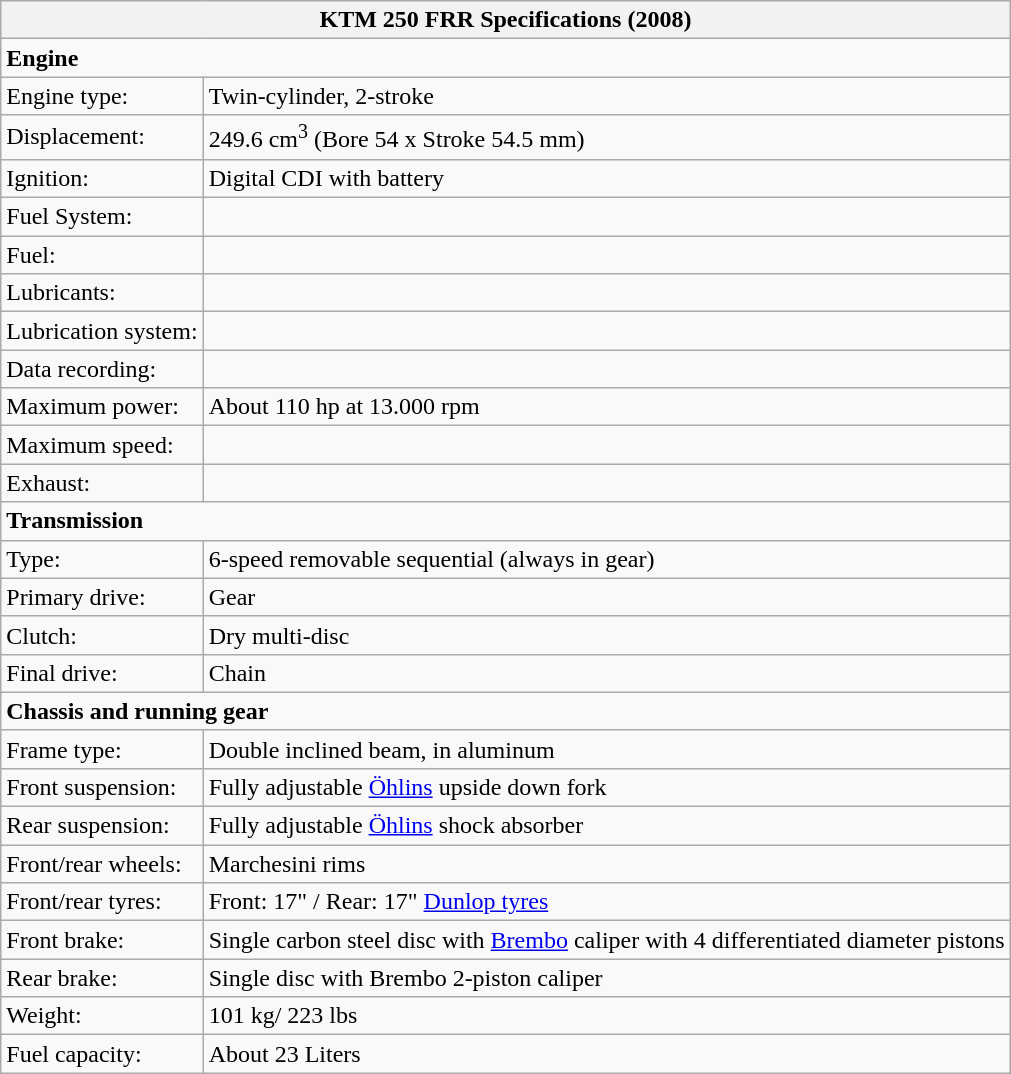<table class="wikitable">
<tr>
<th colspan=2>KTM 250 FRR Specifications (2008)</th>
</tr>
<tr>
<td colspan=2><strong>Engine</strong></td>
</tr>
<tr>
<td>Engine type:</td>
<td>Twin-cylinder, 2-stroke</td>
</tr>
<tr>
<td>Displacement:</td>
<td>249.6 cm<sup>3</sup> (Bore 54 x Stroke 54.5 mm)</td>
</tr>
<tr>
<td>Ignition:</td>
<td>Digital CDI with battery</td>
</tr>
<tr>
<td>Fuel System:</td>
<td></td>
</tr>
<tr>
<td>Fuel:</td>
<td></td>
</tr>
<tr>
<td>Lubricants:</td>
<td></td>
</tr>
<tr>
<td>Lubrication system:</td>
<td></td>
</tr>
<tr>
<td>Data recording:</td>
<td></td>
</tr>
<tr>
<td>Maximum power:</td>
<td>About 110 hp at 13.000 rpm</td>
</tr>
<tr>
<td>Maximum speed:</td>
<td></td>
</tr>
<tr>
<td>Exhaust:</td>
<td></td>
</tr>
<tr>
<td colspan=2><strong>Transmission</strong></td>
</tr>
<tr>
<td>Type:</td>
<td>6-speed removable sequential (always in gear)</td>
</tr>
<tr>
<td>Primary drive:</td>
<td>Gear</td>
</tr>
<tr>
<td>Clutch:</td>
<td>Dry multi-disc</td>
</tr>
<tr>
<td>Final drive:</td>
<td>Chain</td>
</tr>
<tr>
<td colspan=2><strong>Chassis and running gear</strong></td>
</tr>
<tr>
<td>Frame type:</td>
<td>Double inclined beam, in aluminum</td>
</tr>
<tr>
<td>Front suspension:</td>
<td>Fully adjustable <a href='#'>Öhlins</a> upside down fork</td>
</tr>
<tr>
<td>Rear suspension:</td>
<td>Fully adjustable <a href='#'>Öhlins</a> shock absorber</td>
</tr>
<tr>
<td>Front/rear wheels:</td>
<td>Marchesini rims</td>
</tr>
<tr>
<td>Front/rear tyres:</td>
<td>Front: 17" / Rear: 17" <a href='#'>Dunlop tyres</a></td>
</tr>
<tr>
<td>Front brake:</td>
<td>Single carbon steel disc with <a href='#'>Brembo</a> caliper with 4 differentiated diameter pistons</td>
</tr>
<tr>
<td>Rear brake:</td>
<td>Single disc with Brembo 2-piston caliper</td>
</tr>
<tr>
<td>Weight:</td>
<td>101 kg/ 223 lbs</td>
</tr>
<tr>
<td>Fuel capacity:</td>
<td>About 23 Liters</td>
</tr>
</table>
